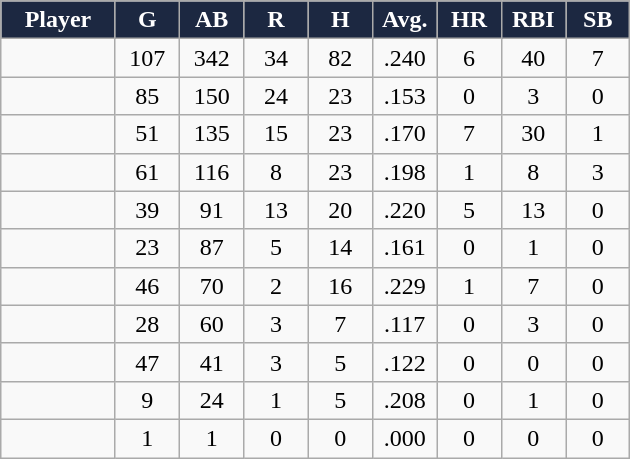<table class="wikitable sortable">
<tr>
<th style="background:#1c2841;color:white;" width="16%">Player</th>
<th style="background:#1c2841;color:white;" width="9%">G</th>
<th style="background:#1c2841;color:white;" width="9%">AB</th>
<th style="background:#1c2841;color:white;" width="9%">R</th>
<th style="background:#1c2841;color:white;" width="9%">H</th>
<th style="background:#1c2841;color:white;" width="9%">Avg.</th>
<th style="background:#1c2841;color:white;" width="9%">HR</th>
<th style="background:#1c2841;color:white;" width="9%">RBI</th>
<th style="background:#1c2841;color:white;" width="9%">SB</th>
</tr>
<tr align="center">
<td></td>
<td>107</td>
<td>342</td>
<td>34</td>
<td>82</td>
<td>.240</td>
<td>6</td>
<td>40</td>
<td>7</td>
</tr>
<tr align="center">
<td></td>
<td>85</td>
<td>150</td>
<td>24</td>
<td>23</td>
<td>.153</td>
<td>0</td>
<td>3</td>
<td>0</td>
</tr>
<tr align="center">
<td></td>
<td>51</td>
<td>135</td>
<td>15</td>
<td>23</td>
<td>.170</td>
<td>7</td>
<td>30</td>
<td>1</td>
</tr>
<tr align="center">
<td></td>
<td>61</td>
<td>116</td>
<td>8</td>
<td>23</td>
<td>.198</td>
<td>1</td>
<td>8</td>
<td>3</td>
</tr>
<tr align="center">
<td></td>
<td>39</td>
<td>91</td>
<td>13</td>
<td>20</td>
<td>.220</td>
<td>5</td>
<td>13</td>
<td>0</td>
</tr>
<tr align="center">
<td></td>
<td>23</td>
<td>87</td>
<td>5</td>
<td>14</td>
<td>.161</td>
<td>0</td>
<td>1</td>
<td>0</td>
</tr>
<tr align="center">
<td></td>
<td>46</td>
<td>70</td>
<td>2</td>
<td>16</td>
<td>.229</td>
<td>1</td>
<td>7</td>
<td>0</td>
</tr>
<tr align="center">
<td></td>
<td>28</td>
<td>60</td>
<td>3</td>
<td>7</td>
<td>.117</td>
<td>0</td>
<td>3</td>
<td>0</td>
</tr>
<tr align="center">
<td></td>
<td>47</td>
<td>41</td>
<td>3</td>
<td>5</td>
<td>.122</td>
<td>0</td>
<td>0</td>
<td>0</td>
</tr>
<tr align="center">
<td></td>
<td>9</td>
<td>24</td>
<td>1</td>
<td>5</td>
<td>.208</td>
<td>0</td>
<td>1</td>
<td>0</td>
</tr>
<tr align="center">
<td></td>
<td>1</td>
<td>1</td>
<td>0</td>
<td>0</td>
<td>.000</td>
<td>0</td>
<td>0</td>
<td>0</td>
</tr>
</table>
